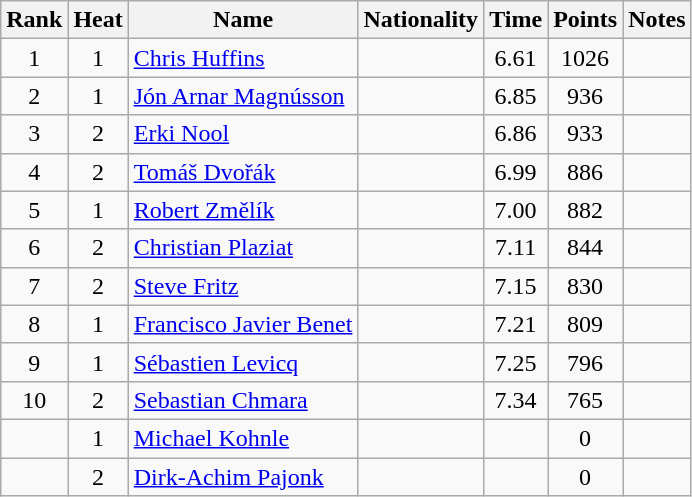<table class="wikitable sortable" style="text-align:center">
<tr>
<th>Rank</th>
<th>Heat</th>
<th>Name</th>
<th>Nationality</th>
<th>Time</th>
<th>Points</th>
<th>Notes</th>
</tr>
<tr>
<td>1</td>
<td>1</td>
<td align="left"><a href='#'>Chris Huffins</a></td>
<td align=left></td>
<td>6.61</td>
<td>1026</td>
<td></td>
</tr>
<tr>
<td>2</td>
<td>1</td>
<td align="left"><a href='#'>Jón Arnar Magnússon</a></td>
<td align=left></td>
<td>6.85</td>
<td>936</td>
<td></td>
</tr>
<tr>
<td>3</td>
<td>2</td>
<td align="left"><a href='#'>Erki Nool</a></td>
<td align=left></td>
<td>6.86</td>
<td>933</td>
<td></td>
</tr>
<tr>
<td>4</td>
<td>2</td>
<td align="left"><a href='#'>Tomáš Dvořák</a></td>
<td align=left></td>
<td>6.99</td>
<td>886</td>
<td></td>
</tr>
<tr>
<td>5</td>
<td>1</td>
<td align="left"><a href='#'>Robert Změlík</a></td>
<td align=left></td>
<td>7.00</td>
<td>882</td>
<td></td>
</tr>
<tr>
<td>6</td>
<td>2</td>
<td align="left"><a href='#'>Christian Plaziat</a></td>
<td align=left></td>
<td>7.11</td>
<td>844</td>
<td></td>
</tr>
<tr>
<td>7</td>
<td>2</td>
<td align="left"><a href='#'>Steve Fritz</a></td>
<td align=left></td>
<td>7.15</td>
<td>830</td>
<td></td>
</tr>
<tr>
<td>8</td>
<td>1</td>
<td align="left"><a href='#'>Francisco Javier Benet</a></td>
<td align=left></td>
<td>7.21</td>
<td>809</td>
<td></td>
</tr>
<tr>
<td>9</td>
<td>1</td>
<td align="left"><a href='#'>Sébastien Levicq</a></td>
<td align=left></td>
<td>7.25</td>
<td>796</td>
<td></td>
</tr>
<tr>
<td>10</td>
<td>2</td>
<td align="left"><a href='#'>Sebastian Chmara</a></td>
<td align=left></td>
<td>7.34</td>
<td>765</td>
<td></td>
</tr>
<tr>
<td></td>
<td>1</td>
<td align="left"><a href='#'>Michael Kohnle</a></td>
<td align=left></td>
<td></td>
<td>0</td>
<td></td>
</tr>
<tr>
<td></td>
<td>2</td>
<td align="left"><a href='#'>Dirk-Achim Pajonk</a></td>
<td align=left></td>
<td></td>
<td>0</td>
<td></td>
</tr>
</table>
